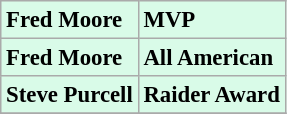<table class="wikitable" style="background:#d9fbe8; font-size:95%;">
<tr>
<td><strong>Fred Moore</strong></td>
<td><strong>MVP</strong></td>
</tr>
<tr>
<td><strong>Fred Moore</strong></td>
<td><strong>All American</strong></td>
</tr>
<tr>
<td><strong>Steve Purcell</strong></td>
<td><strong>Raider Award</strong></td>
</tr>
<tr>
</tr>
</table>
